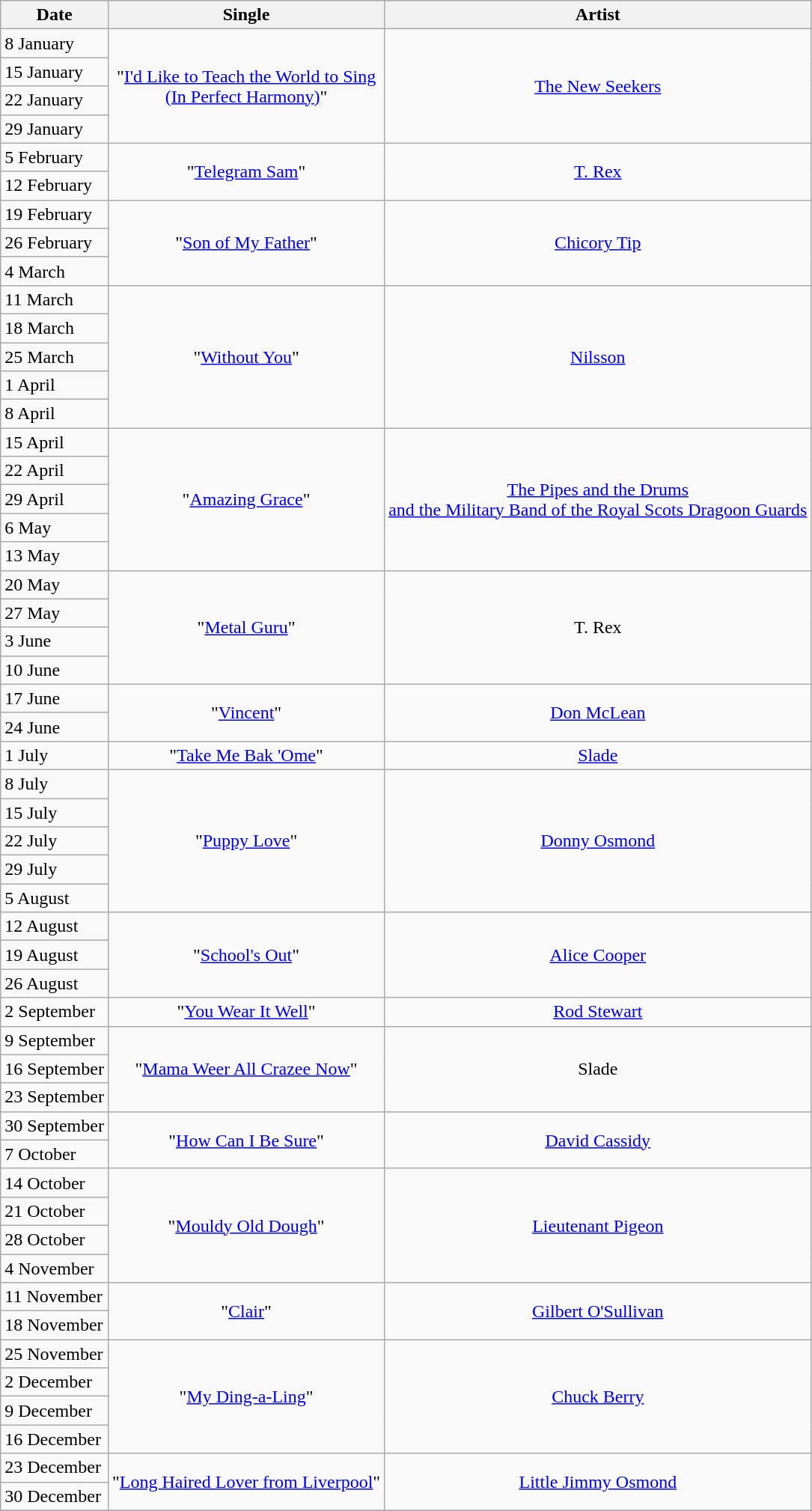<table class="wikitable">
<tr>
<th>Date</th>
<th>Single</th>
<th>Artist</th>
</tr>
<tr>
<td>8 January</td>
<td align="center" rowspan=4>"<a href='#'>I'd Like to Teach the World to Sing<br>(In Perfect Harmony)</a>"</td>
<td align="center" rowspan=4><a href='#'>The New Seekers</a></td>
</tr>
<tr>
<td>15 January</td>
</tr>
<tr>
<td>22 January</td>
</tr>
<tr>
<td>29 January</td>
</tr>
<tr>
<td>5 February</td>
<td align="center" rowspan=2>"<a href='#'>Telegram Sam</a>"</td>
<td align="center" rowspan=2><a href='#'>T. Rex</a></td>
</tr>
<tr>
<td>12 February</td>
</tr>
<tr>
<td>19 February</td>
<td align="center" rowspan=3>"<a href='#'>Son of My Father</a>"</td>
<td align="center" rowspan=3><a href='#'>Chicory Tip</a></td>
</tr>
<tr>
<td>26 February</td>
</tr>
<tr>
<td>4 March</td>
</tr>
<tr>
<td>11 March</td>
<td align="center" rowspan=5>"<a href='#'>Without You</a>"</td>
<td align="center" rowspan=5><a href='#'>Nilsson</a></td>
</tr>
<tr>
<td>18 March</td>
</tr>
<tr>
<td>25 March</td>
</tr>
<tr>
<td>1 April</td>
</tr>
<tr>
<td>8 April</td>
</tr>
<tr>
<td>15 April</td>
<td align="center" rowspan=5>"<a href='#'>Amazing Grace</a>"</td>
<td align="center" rowspan=5><a href='#'>The Pipes and the Drums <br>and the Military Band of the Royal Scots Dragoon Guards</a><br></td>
</tr>
<tr>
<td>22 April</td>
</tr>
<tr>
<td>29 April</td>
</tr>
<tr>
<td>6 May</td>
</tr>
<tr>
<td>13 May</td>
</tr>
<tr>
<td>20 May</td>
<td align="center" rowspan=4>"<a href='#'>Metal Guru</a>"</td>
<td align="center" rowspan=4>T. Rex</td>
</tr>
<tr>
<td>27 May</td>
</tr>
<tr>
<td>3 June</td>
</tr>
<tr>
<td>10 June</td>
</tr>
<tr>
<td>17 June</td>
<td align="center" rowspan=2>"<a href='#'>Vincent</a>"</td>
<td align="center" rowspan=2><a href='#'>Don McLean</a></td>
</tr>
<tr>
<td>24 June</td>
</tr>
<tr>
<td>1 July</td>
<td align="center" rowspan=1>"<a href='#'>Take Me Bak 'Ome</a>"</td>
<td align="center" rowspan=1><a href='#'>Slade</a></td>
</tr>
<tr>
<td>8 July</td>
<td align="center" rowspan=5>"<a href='#'>Puppy Love</a>"</td>
<td align="center" rowspan=5><a href='#'>Donny Osmond</a></td>
</tr>
<tr>
<td>15 July</td>
</tr>
<tr>
<td>22 July</td>
</tr>
<tr>
<td>29 July</td>
</tr>
<tr>
<td>5 August</td>
</tr>
<tr>
<td>12 August</td>
<td align="center" rowspan=3>"<a href='#'>School's Out</a>"</td>
<td align="center" rowspan=3><a href='#'>Alice Cooper</a></td>
</tr>
<tr>
<td>19 August</td>
</tr>
<tr>
<td>26 August</td>
</tr>
<tr>
<td>2 September</td>
<td align="center" rowspan=1>"<a href='#'>You Wear It Well</a>"</td>
<td align="center" rowspan=1><a href='#'>Rod Stewart</a></td>
</tr>
<tr>
<td>9 September</td>
<td align="center" rowspan=3>"<a href='#'>Mama Weer All Crazee Now</a>"</td>
<td align="center" rowspan=3>Slade</td>
</tr>
<tr>
<td>16 September</td>
</tr>
<tr>
<td>23 September</td>
</tr>
<tr>
<td>30 September</td>
<td align="center" rowspan=2>"<a href='#'>How Can I Be Sure</a>"</td>
<td align="center" rowspan=2><a href='#'>David Cassidy</a></td>
</tr>
<tr>
<td>7 October</td>
</tr>
<tr>
<td>14 October</td>
<td align="center" rowspan=4>"<a href='#'>Mouldy Old Dough</a>"</td>
<td align="center" rowspan=4><a href='#'>Lieutenant Pigeon</a></td>
</tr>
<tr>
<td>21 October</td>
</tr>
<tr>
<td>28 October</td>
</tr>
<tr>
<td>4 November</td>
</tr>
<tr>
<td>11 November</td>
<td align="center" rowspan=2>"<a href='#'>Clair</a>"</td>
<td align="center" rowspan=2><a href='#'>Gilbert O'Sullivan</a></td>
</tr>
<tr>
<td>18 November</td>
</tr>
<tr>
<td>25 November</td>
<td align="center" rowspan=4>"<a href='#'>My Ding-a-Ling</a>"</td>
<td align="center" rowspan=4><a href='#'>Chuck Berry</a></td>
</tr>
<tr>
<td>2 December</td>
</tr>
<tr>
<td>9 December</td>
</tr>
<tr>
<td>16 December</td>
</tr>
<tr>
<td>23 December</td>
<td align="center" rowspan=2>"<a href='#'>Long Haired Lover from Liverpool</a>"</td>
<td align="center" rowspan=2><a href='#'>Little Jimmy Osmond</a></td>
</tr>
<tr>
<td>30 December</td>
</tr>
<tr>
</tr>
</table>
